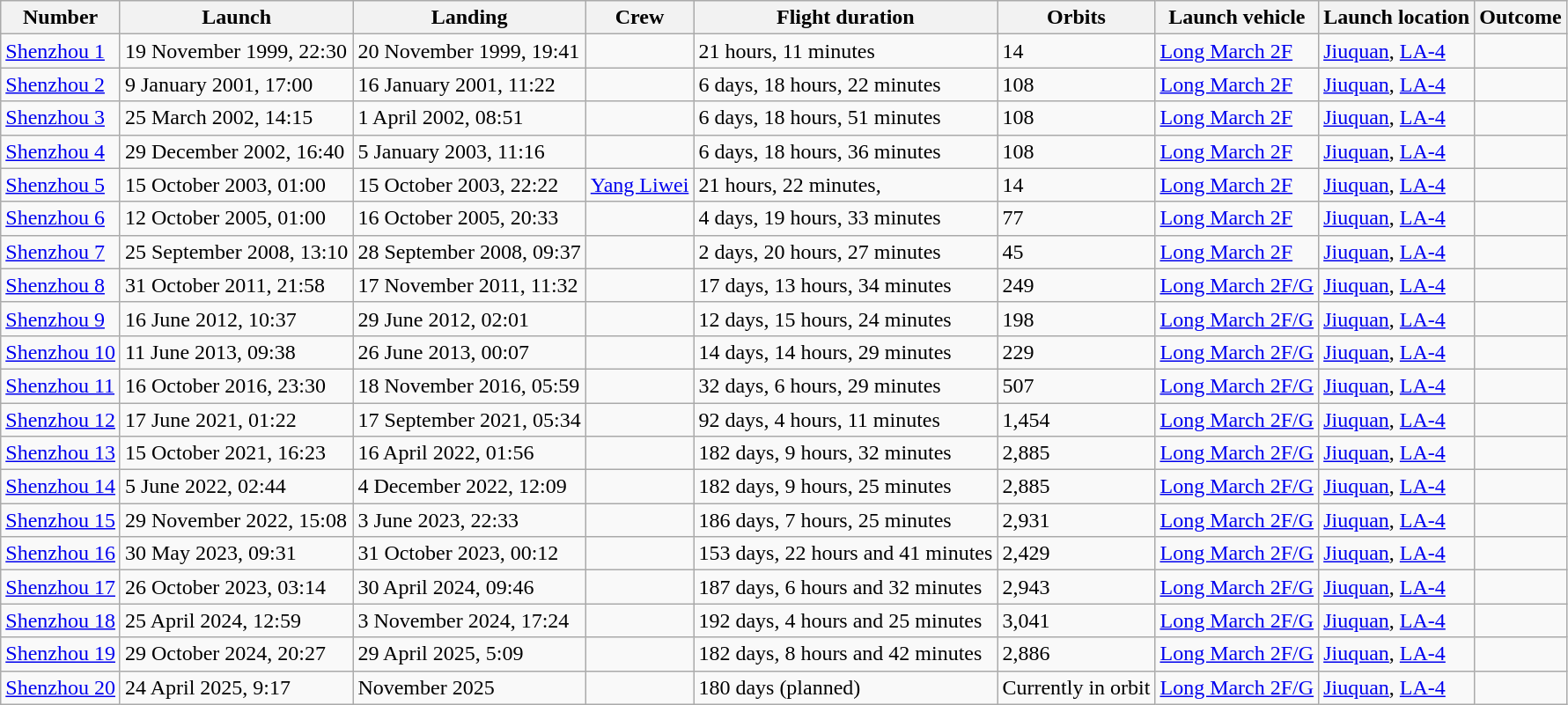<table class="wikitable sticky-header">
<tr>
<th>Number</th>
<th>Launch</th>
<th>Landing</th>
<th>Crew</th>
<th>Flight duration</th>
<th>Orbits</th>
<th>Launch vehicle</th>
<th>Launch location</th>
<th>Outcome</th>
</tr>
<tr>
<td><a href='#'>Shenzhou&nbsp;1</a></td>
<td>19 November 1999, 22:30</td>
<td>20 November 1999, 19:41</td>
<td></td>
<td>21 hours, 11 minutes</td>
<td>14</td>
<td><a href='#'>Long March 2F</a></td>
<td><a href='#'>Jiuquan</a>, <a href='#'>LA-4</a></td>
<td></td>
</tr>
<tr>
<td><a href='#'>Shenzhou&nbsp;2</a></td>
<td>9 January 2001, 17:00</td>
<td>16 January 2001, 11:22</td>
<td></td>
<td>6 days, 18 hours, 22 minutes</td>
<td>108</td>
<td><a href='#'>Long March 2F</a></td>
<td><a href='#'>Jiuquan</a>, <a href='#'>LA-4</a></td>
<td></td>
</tr>
<tr>
<td><a href='#'>Shenzhou&nbsp;3</a></td>
<td>25 March 2002, 14:15</td>
<td>1 April 2002, 08:51</td>
<td></td>
<td>6 days, 18 hours, 51 minutes</td>
<td>108</td>
<td><a href='#'>Long March 2F</a></td>
<td><a href='#'>Jiuquan</a>, <a href='#'>LA-4</a></td>
<td></td>
</tr>
<tr>
<td><a href='#'>Shenzhou&nbsp;4</a></td>
<td>29 December 2002, 16:40</td>
<td>5 January 2003, 11:16</td>
<td></td>
<td>6 days, 18 hours, 36 minutes</td>
<td>108</td>
<td><a href='#'>Long March 2F</a></td>
<td><a href='#'>Jiuquan</a>, <a href='#'>LA-4</a></td>
<td></td>
</tr>
<tr>
<td><a href='#'>Shenzhou&nbsp;5</a></td>
<td>15 October 2003, 01:00</td>
<td>15 October 2003, 22:22</td>
<td><a href='#'>Yang Liwei</a></td>
<td>21 hours, 22 minutes,</td>
<td>14</td>
<td><a href='#'>Long March 2F</a></td>
<td><a href='#'>Jiuquan</a>, <a href='#'>LA-4</a></td>
<td></td>
</tr>
<tr>
<td><a href='#'>Shenzhou&nbsp;6</a></td>
<td>12 October 2005, 01:00</td>
<td>16 October 2005, 20:33</td>
<td></td>
<td>4 days, 19 hours, 33 minutes</td>
<td>77</td>
<td><a href='#'>Long March 2F</a></td>
<td><a href='#'>Jiuquan</a>, <a href='#'>LA-4</a></td>
<td></td>
</tr>
<tr>
<td><a href='#'>Shenzhou&nbsp;7</a></td>
<td>25 September 2008, 13:10</td>
<td>28 September 2008, 09:37</td>
<td></td>
<td>2 days, 20 hours, 27 minutes</td>
<td>45</td>
<td><a href='#'>Long March 2F</a></td>
<td><a href='#'>Jiuquan</a>, <a href='#'>LA-4</a></td>
<td></td>
</tr>
<tr>
<td><a href='#'>Shenzhou&nbsp;8</a></td>
<td>31 October 2011, 21:58</td>
<td>17 November 2011, 11:32</td>
<td></td>
<td>17 days, 13 hours, 34 minutes</td>
<td>249</td>
<td><a href='#'>Long March 2F/G</a></td>
<td><a href='#'>Jiuquan</a>, <a href='#'>LA-4</a></td>
<td></td>
</tr>
<tr>
<td><a href='#'>Shenzhou&nbsp;9</a></td>
<td>16 June 2012, 10:37</td>
<td>29 June 2012, 02:01</td>
<td></td>
<td>12 days, 15 hours, 24 minutes</td>
<td>198</td>
<td><a href='#'>Long March 2F/G</a></td>
<td><a href='#'>Jiuquan</a>, <a href='#'>LA-4</a></td>
<td></td>
</tr>
<tr>
<td><a href='#'>Shenzhou&nbsp;10</a></td>
<td>11 June 2013, 09:38</td>
<td>26 June 2013, 00:07</td>
<td></td>
<td>14 days, 14 hours, 29 minutes</td>
<td>229</td>
<td><a href='#'>Long March 2F/G</a></td>
<td><a href='#'>Jiuquan</a>, <a href='#'>LA-4</a></td>
<td></td>
</tr>
<tr>
<td><a href='#'>Shenzhou&nbsp;11</a></td>
<td>16 October 2016, 23:30</td>
<td>18 November 2016, 05:59</td>
<td></td>
<td>32 days, 6 hours, 29 minutes</td>
<td>507</td>
<td><a href='#'>Long March 2F/G</a></td>
<td><a href='#'>Jiuquan</a>, <a href='#'>LA-4</a></td>
<td></td>
</tr>
<tr>
<td><a href='#'>Shenzhou&nbsp;12</a></td>
<td>17 June 2021, 01:22</td>
<td>17 September 2021, 05:34</td>
<td></td>
<td>92 days, 4 hours, 11 minutes</td>
<td>1,454</td>
<td><a href='#'>Long March 2F/G</a></td>
<td><a href='#'>Jiuquan</a>, <a href='#'>LA-4</a></td>
<td></td>
</tr>
<tr>
<td><a href='#'>Shenzhou&nbsp;13</a></td>
<td>15 October 2021, 16:23</td>
<td>16 April 2022, 01:56</td>
<td></td>
<td>182 days, 9 hours, 32 minutes</td>
<td>2,885</td>
<td><a href='#'>Long March 2F/G</a></td>
<td><a href='#'>Jiuquan</a>, <a href='#'>LA-4</a></td>
<td></td>
</tr>
<tr>
<td><a href='#'>Shenzhou&nbsp;14</a></td>
<td>5 June 2022, 02:44</td>
<td>4 December 2022, 12:09</td>
<td></td>
<td>182 days, 9 hours, 25 minutes</td>
<td>2,885</td>
<td><a href='#'>Long March 2F/G</a></td>
<td><a href='#'>Jiuquan</a>, <a href='#'>LA-4</a></td>
<td></td>
</tr>
<tr>
<td><a href='#'>Shenzhou&nbsp;15</a></td>
<td>29 November 2022, 15:08</td>
<td>3 June 2023, 22:33</td>
<td></td>
<td>186 days, 7 hours, 25 minutes</td>
<td>2,931</td>
<td><a href='#'>Long March 2F/G</a></td>
<td><a href='#'>Jiuquan</a>, <a href='#'>LA-4</a></td>
<td></td>
</tr>
<tr>
<td><a href='#'>Shenzhou&nbsp;16</a></td>
<td>30 May 2023, 09:31</td>
<td>31 October 2023, 00:12</td>
<td></td>
<td>153 days, 22 hours and 41 minutes</td>
<td>2,429</td>
<td><a href='#'>Long March 2F/G</a></td>
<td><a href='#'>Jiuquan</a>, <a href='#'>LA-4</a></td>
<td></td>
</tr>
<tr>
<td><a href='#'>Shenzhou&nbsp;17</a></td>
<td>26 October 2023, 03:14</td>
<td>30 April 2024, 09:46</td>
<td></td>
<td>187 days, 6 hours and 32 minutes</td>
<td>2,943</td>
<td><a href='#'>Long March 2F/G</a></td>
<td><a href='#'>Jiuquan</a>, <a href='#'>LA-4</a></td>
<td></td>
</tr>
<tr>
<td><a href='#'>Shenzhou&nbsp;18</a></td>
<td>25 April 2024, 12:59</td>
<td>3 November 2024, 17:24</td>
<td></td>
<td>192 days, 4 hours and 25 minutes</td>
<td>3,041</td>
<td><a href='#'>Long March 2F/G</a></td>
<td><a href='#'>Jiuquan</a>, <a href='#'>LA-4</a></td>
<td></td>
</tr>
<tr>
<td><a href='#'>Shenzhou&nbsp;19</a></td>
<td>29 October 2024, 20:27</td>
<td>29 April 2025, 5:09</td>
<td></td>
<td>182 days, 8 hours and 42 minutes</td>
<td>2,886</td>
<td><a href='#'>Long March 2F/G</a></td>
<td><a href='#'>Jiuquan</a>, <a href='#'>LA-4</a></td>
<td></td>
</tr>
<tr>
<td><a href='#'>Shenzhou&nbsp;20</a></td>
<td>24 April 2025, 9:17</td>
<td>November 2025</td>
<td></td>
<td>180 days (planned)</td>
<td>Currently in orbit</td>
<td><a href='#'>Long March 2F/G</a></td>
<td><a href='#'>Jiuquan</a>, <a href='#'>LA-4</a></td>
<td></td>
</tr>
</table>
